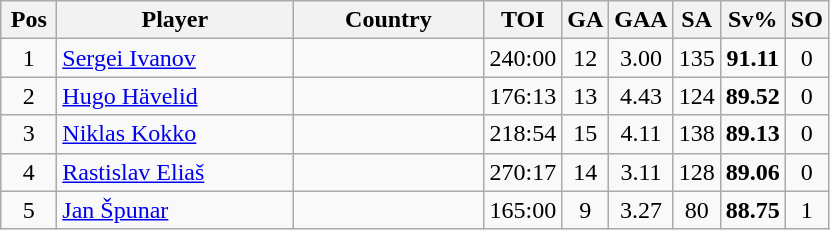<table class="wikitable sortable" style="text-align: center;">
<tr>
<th width=30>Pos</th>
<th width=150>Player</th>
<th width=120>Country</th>
<th width=20>TOI</th>
<th width=20>GA</th>
<th width=20>GAA</th>
<th width=20>SA</th>
<th width=20>Sv%</th>
<th width=20>SO</th>
</tr>
<tr>
<td>1</td>
<td align=left><a href='#'>Sergei Ivanov</a></td>
<td align=left></td>
<td>240:00</td>
<td>12</td>
<td>3.00</td>
<td>135</td>
<td><strong>91.11</strong></td>
<td>0</td>
</tr>
<tr>
<td>2</td>
<td align=left><a href='#'>Hugo Hävelid</a></td>
<td align=left></td>
<td>176:13</td>
<td>13</td>
<td>4.43</td>
<td>124</td>
<td><strong>89.52</strong></td>
<td>0</td>
</tr>
<tr>
<td>3</td>
<td align=left><a href='#'>Niklas Kokko</a></td>
<td align=left></td>
<td>218:54</td>
<td>15</td>
<td>4.11</td>
<td>138</td>
<td><strong>89.13</strong></td>
<td>0</td>
</tr>
<tr>
<td>4</td>
<td align=left><a href='#'>Rastislav Eliaš</a></td>
<td align=left></td>
<td>270:17</td>
<td>14</td>
<td>3.11</td>
<td>128</td>
<td><strong>89.06</strong></td>
<td>0</td>
</tr>
<tr>
<td>5</td>
<td align=left><a href='#'>Jan Špunar</a></td>
<td align=left></td>
<td>165:00</td>
<td>9</td>
<td>3.27</td>
<td>80</td>
<td><strong>88.75</strong></td>
<td>1</td>
</tr>
</table>
